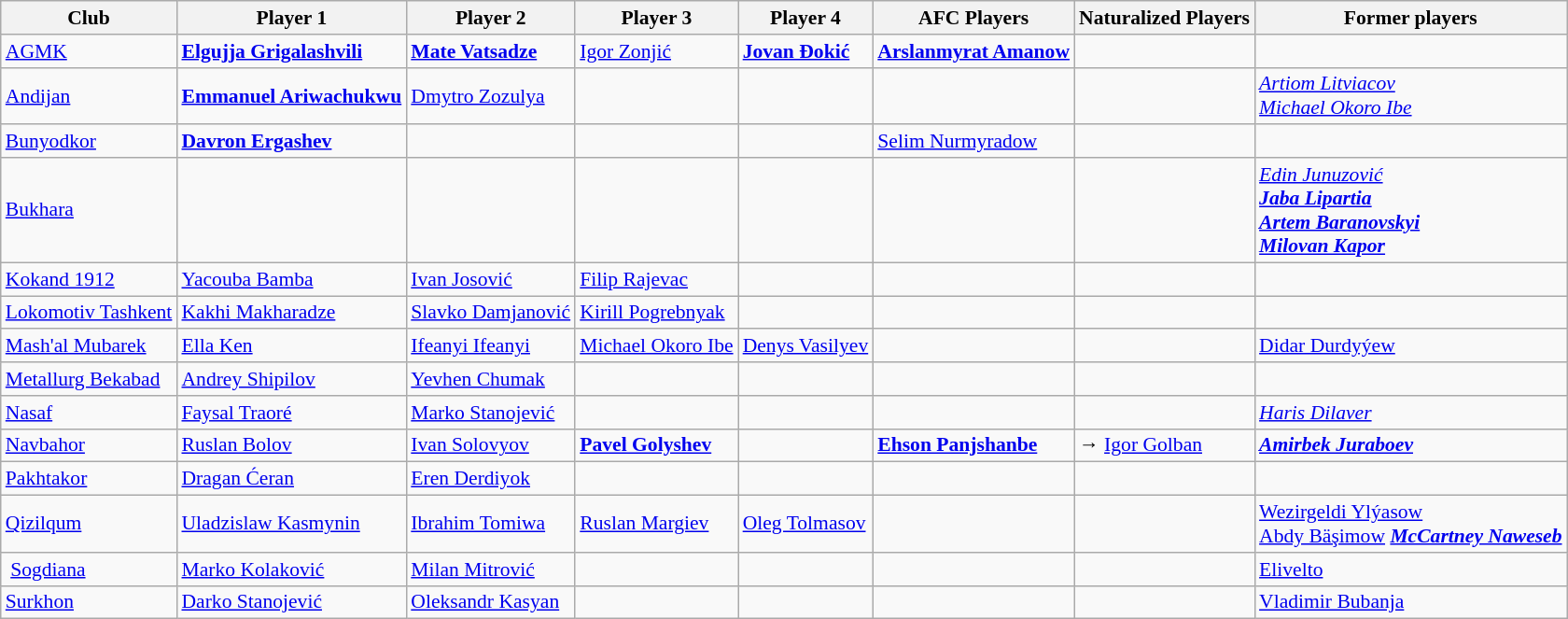<table class="wikitable" style="font-size:90%;">
<tr>
<th>Club</th>
<th>Player 1</th>
<th>Player 2</th>
<th>Player 3</th>
<th>Player 4</th>
<th>AFC Players</th>
<th>Naturalized Players</th>
<th>Former players</th>
</tr>
<tr>
<td><a href='#'>AGMK</a></td>
<td> <strong><a href='#'>Elgujja Grigalashvili</a></strong></td>
<td> <strong><a href='#'>Mate Vatsadze</a></strong></td>
<td> <a href='#'>Igor Zonjić</a></td>
<td> <strong><a href='#'>Jovan Đokić</a></strong></td>
<td> <strong><a href='#'>Arslanmyrat Amanow</a></strong></td>
<td></td>
<td></td>
</tr>
<tr>
<td><a href='#'>Andijan</a></td>
<td><strong> <a href='#'>Emmanuel Ariwachukwu</a></strong></td>
<td> <a href='#'>Dmytro Zozulya</a></td>
<td></td>
<td></td>
<td></td>
<td></td>
<td> <em><a href='#'>Artiom Litviacov</a></em><br> <em><a href='#'>Michael Okoro Ibe</a></em></td>
</tr>
<tr>
<td><a href='#'>Bunyodkor</a></td>
<td> <strong><a href='#'>Davron Ergashev</a></strong></td>
<td></td>
<td></td>
<td></td>
<td> <a href='#'>Selim Nurmyradow</a></td>
<td></td>
<td></td>
</tr>
<tr>
<td><a href='#'>Bukhara</a></td>
<td></td>
<td></td>
<td></td>
<td></td>
<td></td>
<td></td>
<td> <em><a href='#'>Edin Junuzović</a></em><br><em> <strong><a href='#'>Jaba Lipartia</a><strong><em><br> </em><a href='#'>Artem Baranovskyi</a><em><br> </em><a href='#'>Milovan Kapor</a><em></td>
</tr>
<tr>
<td><a href='#'>Kokand 1912</a></td>
<td> <a href='#'>Yacouba Bamba</a></td>
<td> <a href='#'>Ivan Josović</a></td>
<td> <a href='#'>Filip Rajevac</a></td>
<td></td>
<td></td>
<td></td>
<td></td>
</tr>
<tr>
<td><a href='#'>Lokomotiv Tashkent</a></td>
<td> </strong><a href='#'>Kakhi Makharadze</a><strong></td>
<td> <a href='#'>Slavko Damjanović</a></td>
<td> <a href='#'>Kirill Pogrebnyak</a></td>
<td></td>
<td></td>
<td></td>
<td></td>
</tr>
<tr>
<td><a href='#'>Mash'al Mubarek</a></td>
<td> <a href='#'>Ella Ken</a></td>
<td> </strong><a href='#'>Ifeanyi Ifeanyi</a><strong></td>
<td> <a href='#'>Michael Okoro Ibe</a></td>
<td> <a href='#'>Denys Vasilyev</a></td>
<td></td>
<td></td>
<td></strong> </em><a href='#'>Didar Durdyýew</a></em></strong></td>
</tr>
<tr>
<td><a href='#'>Metallurg Bekabad</a></td>
<td> <a href='#'>Andrey Shipilov</a></td>
<td> <a href='#'>Yevhen Chumak</a></td>
<td></td>
<td></td>
<td></td>
<td></td>
<td></td>
</tr>
<tr>
<td><a href='#'>Nasaf</a></td>
<td> <a href='#'>Faysal Traoré</a></td>
<td> <a href='#'>Marko Stanojević</a></td>
<td></td>
<td></td>
<td></td>
<td></td>
<td> <em><a href='#'>Haris Dilaver</a></em></td>
</tr>
<tr>
<td><a href='#'>Navbahor</a></td>
<td> <a href='#'>Ruslan Bolov</a></td>
<td> <a href='#'>Ivan Solovyov</a></td>
<td> <strong><a href='#'>Pavel Golyshev</a></strong></td>
<td></td>
<td> <strong><a href='#'>Ehson Panjshanbe</a></strong></td>
<td>→ <a href='#'>Igor Golban</a></td>
<td><strong> <em><a href='#'>Amirbek Juraboev</a><strong><em></td>
</tr>
<tr>
<td><a href='#'>Pakhtakor</a></td>
<td> <a href='#'>Dragan Ćeran</a></td>
<td> </strong><a href='#'>Eren Derdiyok</a><strong></td>
<td></td>
<td></td>
<td></td>
<td></td>
<td></td>
</tr>
<tr>
<td><a href='#'>Qizilqum</a></td>
<td> <a href='#'>Uladzislaw Kasmynin</a></td>
<td> <a href='#'>Ibrahim Tomiwa</a></td>
<td> <a href='#'>Ruslan Margiev</a></td>
<td> <a href='#'>Oleg Tolmasov</a></td>
<td></td>
<td></td>
<td></em> </strong><a href='#'>Wezirgeldi Ylýasow</a><strong> <em><br></em> </strong><a href='#'>Abdy Bäşimow</a></em></strong> 
<em> <strong><a href='#'>McCartney Naweseb</a><strong><em></td>
</tr>
<tr>
<td> <a href='#'>Sogdiana</a></td>
<td> <a href='#'>Marko Kolaković</a></td>
<td> <a href='#'>Milan Mitrović</a></td>
<td></td>
<td></td>
<td></td>
<td></td>
<td> </em><a href='#'>Elivelto</a><em></td>
</tr>
<tr>
<td><a href='#'>Surkhon</a></td>
<td> <a href='#'>Darko Stanojević</a></td>
<td> <a href='#'>Oleksandr Kasyan</a></td>
<td></td>
<td></td>
<td></td>
<td></td>
<td> </em><a href='#'>Vladimir Bubanja</a><em></td>
</tr>
</table>
